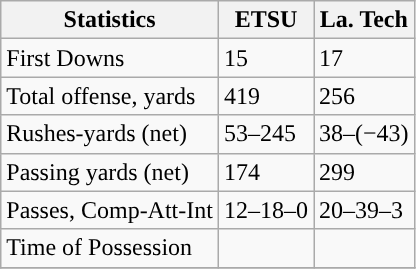<table class="wikitable">
<tr>
<th>Statistics</th>
<th>ETSU</th>
<th>La. Tech</th>
</tr>
<tr>
<td>First Downs</td>
<td>15</td>
<td>17</td>
</tr>
<tr>
<td>Total offense, yards</td>
<td>419</td>
<td>256</td>
</tr>
<tr>
<td>Rushes-yards (net)</td>
<td>53–245</td>
<td>38–(−43)</td>
</tr>
<tr>
<td>Passing yards (net)</td>
<td>174</td>
<td>299</td>
</tr>
<tr>
<td>Passes, Comp-Att-Int</td>
<td>12–18–0</td>
<td>20–39–3</td>
</tr>
<tr>
<td>Time of Possession</td>
<td></td>
<td></td>
</tr>
<tr>
</tr>
</table>
